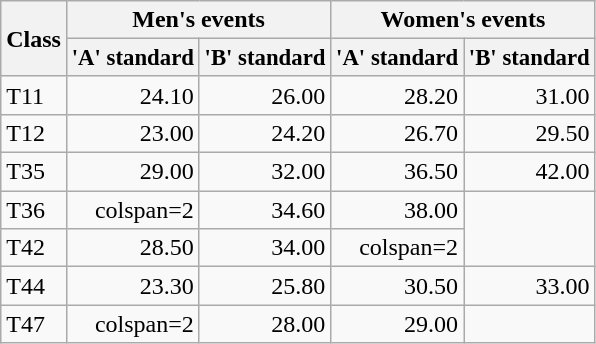<table class="wikitable" style="text-align:right">
<tr>
<th rowspan="2">Class</th>
<th colspan="2">Men's events</th>
<th colspan="2">Women's events</th>
</tr>
<tr style="font-size:95%">
<th>'A' standard</th>
<th>'B' standard</th>
<th>'A' standard</th>
<th>'B' standard</th>
</tr>
<tr>
<td style="text-align:left">T11</td>
<td>24.10</td>
<td>26.00</td>
<td>28.20</td>
<td>31.00</td>
</tr>
<tr>
<td style="text-align:left">T12</td>
<td>23.00</td>
<td>24.20</td>
<td>26.70</td>
<td>29.50</td>
</tr>
<tr>
<td style="text-align:left">T35</td>
<td>29.00</td>
<td>32.00</td>
<td>36.50</td>
<td>42.00</td>
</tr>
<tr>
<td style="text-align:left">T36</td>
<td>colspan=2 </td>
<td>34.60</td>
<td>38.00</td>
</tr>
<tr>
<td style="text-align:left">T42</td>
<td>28.50</td>
<td>34.00</td>
<td>colspan=2 </td>
</tr>
<tr>
<td style="text-align:left">T44</td>
<td>23.30</td>
<td>25.80</td>
<td>30.50</td>
<td>33.00</td>
</tr>
<tr>
<td style="text-align:left">T47</td>
<td>colspan=2 </td>
<td>28.00</td>
<td>29.00</td>
</tr>
</table>
